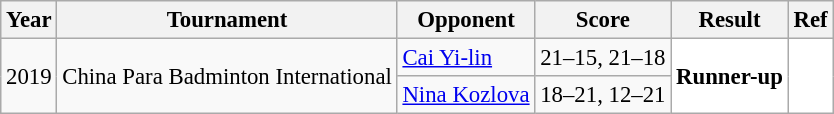<table class="sortable wikitable" style="font-size: 95%;">
<tr>
<th>Year</th>
<th>Tournament</th>
<th>Opponent</th>
<th>Score</th>
<th>Result</th>
<th>Ref</th>
</tr>
<tr>
<td align="center" rowspan="2">2019</td>
<td align="left" rowspan="2">China Para Badminton International</td>
<td align="left"> <a href='#'>Cai Yi-lin</a></td>
<td align="left">21–15, 21–18</td>
<td style="text-align:left; background:white" rowspan="2"> <strong>Runner-up</strong></td>
<td style="text-align:center; background:white" rowspan="2"></td>
</tr>
<tr>
<td align="left"> <a href='#'>Nina Kozlova</a></td>
<td align="left">18–21, 12–21</td>
</tr>
</table>
